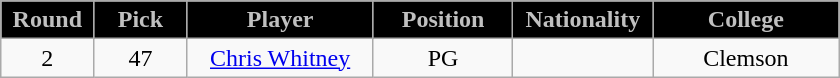<table class="wikitable sortable sortable">
<tr>
<th style="background:#000000; color:#c0c0c0" width="10%">Round</th>
<th style="background:#000000; color:#c0c0c0" width="10%">Pick</th>
<th style="background:#000000; color:#c0c0c0" width="20%">Player</th>
<th style="background:#000000; color:#c0c0c0" width="15%">Position</th>
<th style="background:#000000; color:#c0c0c0" width="15%">Nationality</th>
<th style="background:#000000; color:#c0c0c0" width="20%">College</th>
</tr>
<tr style="text-align: center">
<td>2</td>
<td>47</td>
<td><a href='#'>Chris Whitney</a></td>
<td>PG</td>
<td></td>
<td>Clemson</td>
</tr>
</table>
